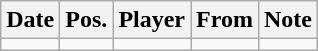<table class="wikitable sortable">
<tr>
<th>Date</th>
<th>Pos.</th>
<th>Player</th>
<th>From</th>
<th>Note</th>
</tr>
<tr>
<td></td>
<td></td>
<td></td>
<td></td>
<td></td>
</tr>
</table>
